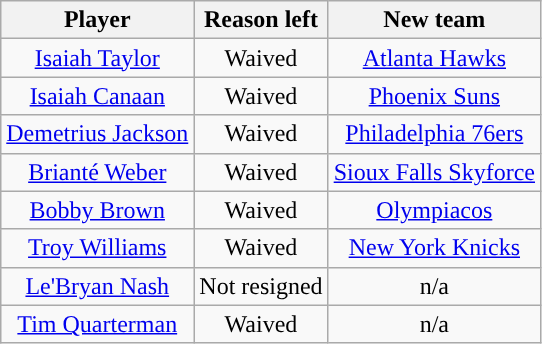<table class="wikitable sortable sortable" style="text-align: center">
<tr>
<th>Player</th>
<th>Reason left</th>
<th>New team</th>
</tr>
<tr style="text-align: center">
<td><a href='#'>Isaiah Taylor</a></td>
<td>Waived</td>
<td><a href='#'>Atlanta Hawks</a></td>
</tr>
<tr style="text-align: center">
<td><a href='#'>Isaiah Canaan</a></td>
<td>Waived</td>
<td><a href='#'>Phoenix Suns</a></td>
</tr>
<tr style="text-align: center">
<td><a href='#'>Demetrius Jackson</a></td>
<td>Waived</td>
<td><a href='#'>Philadelphia 76ers</a></td>
</tr>
<tr style="text-align: center">
<td><a href='#'>Brianté Weber</a></td>
<td>Waived</td>
<td><a href='#'>Sioux Falls Skyforce</a></td>
</tr>
<tr style="text-align: center">
<td><a href='#'>Bobby Brown</a></td>
<td>Waived</td>
<td> <a href='#'>Olympiacos</a></td>
</tr>
<tr style="text-align: center">
<td><a href='#'>Troy Williams</a></td>
<td>Waived</td>
<td><a href='#'>New York Knicks</a></td>
</tr>
<tr style="text-align: center">
<td><a href='#'>Le'Bryan Nash</a></td>
<td>Not resigned</td>
<td>n/a</td>
</tr>
<tr style="text-align: center">
<td><a href='#'>Tim Quarterman</a></td>
<td>Waived</td>
<td>n/a</td>
</tr>
</table>
